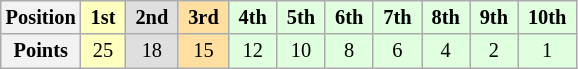<table class="wikitable" style="font-size:85%; text-align:center">
<tr>
<th>Position</th>
<td style="background:#ffffbf;"> <strong>1st</strong> </td>
<td style="background:#dfdfdf;"> <strong>2nd</strong> </td>
<td style="background:#ffdf9f;"> <strong>3rd</strong> </td>
<td style="background:#dfffdf;"> <strong>4th</strong> </td>
<td style="background:#dfffdf;"> <strong>5th</strong> </td>
<td style="background:#dfffdf;"> <strong>6th</strong> </td>
<td style="background:#dfffdf;"> <strong>7th</strong> </td>
<td style="background:#dfffdf;"> <strong>8th</strong> </td>
<td style="background:#dfffdf;"> <strong>9th</strong> </td>
<td style="background:#dfffdf;"> <strong>10th</strong> </td>
</tr>
<tr>
<th>Points</th>
<td style="background:#ffffbf;">25</td>
<td style="background:#dfdfdf;">18</td>
<td style="background:#ffdf9f;">15</td>
<td style="background:#dfffdf;">12</td>
<td style="background:#dfffdf;">10</td>
<td style="background:#dfffdf;">8</td>
<td style="background:#dfffdf;">6</td>
<td style="background:#dfffdf;">4</td>
<td style="background:#dfffdf;">2</td>
<td style="background:#dfffdf;">1</td>
</tr>
</table>
